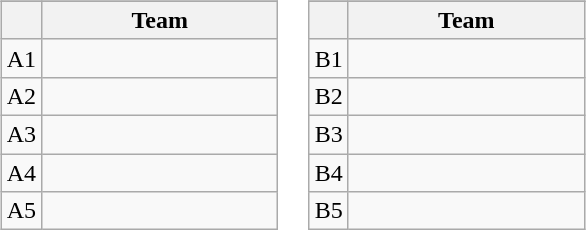<table valign=top>
<tr>
<td width=50%><br><table class="wikitable">
<tr>
</tr>
<tr>
<th></th>
<th width=150>Team</th>
</tr>
<tr>
<td align=center>A1</td>
<td></td>
</tr>
<tr>
<td align=center>A2</td>
<td></td>
</tr>
<tr>
<td align=center>A3</td>
<td></td>
</tr>
<tr>
<td align=center>A4</td>
<td></td>
</tr>
<tr>
<td align=center>A5</td>
<td></td>
</tr>
</table>
</td>
<td width=50%><br><table class="wikitable">
<tr>
</tr>
<tr>
<th></th>
<th width=150>Team</th>
</tr>
<tr>
<td align=center>B1</td>
<td></td>
</tr>
<tr>
<td align=center>B2</td>
<td></td>
</tr>
<tr>
<td align=center>B3</td>
<td></td>
</tr>
<tr>
<td align=center>B4</td>
<td></td>
</tr>
<tr>
<td align=center>B5</td>
<td></td>
</tr>
</table>
</td>
</tr>
</table>
